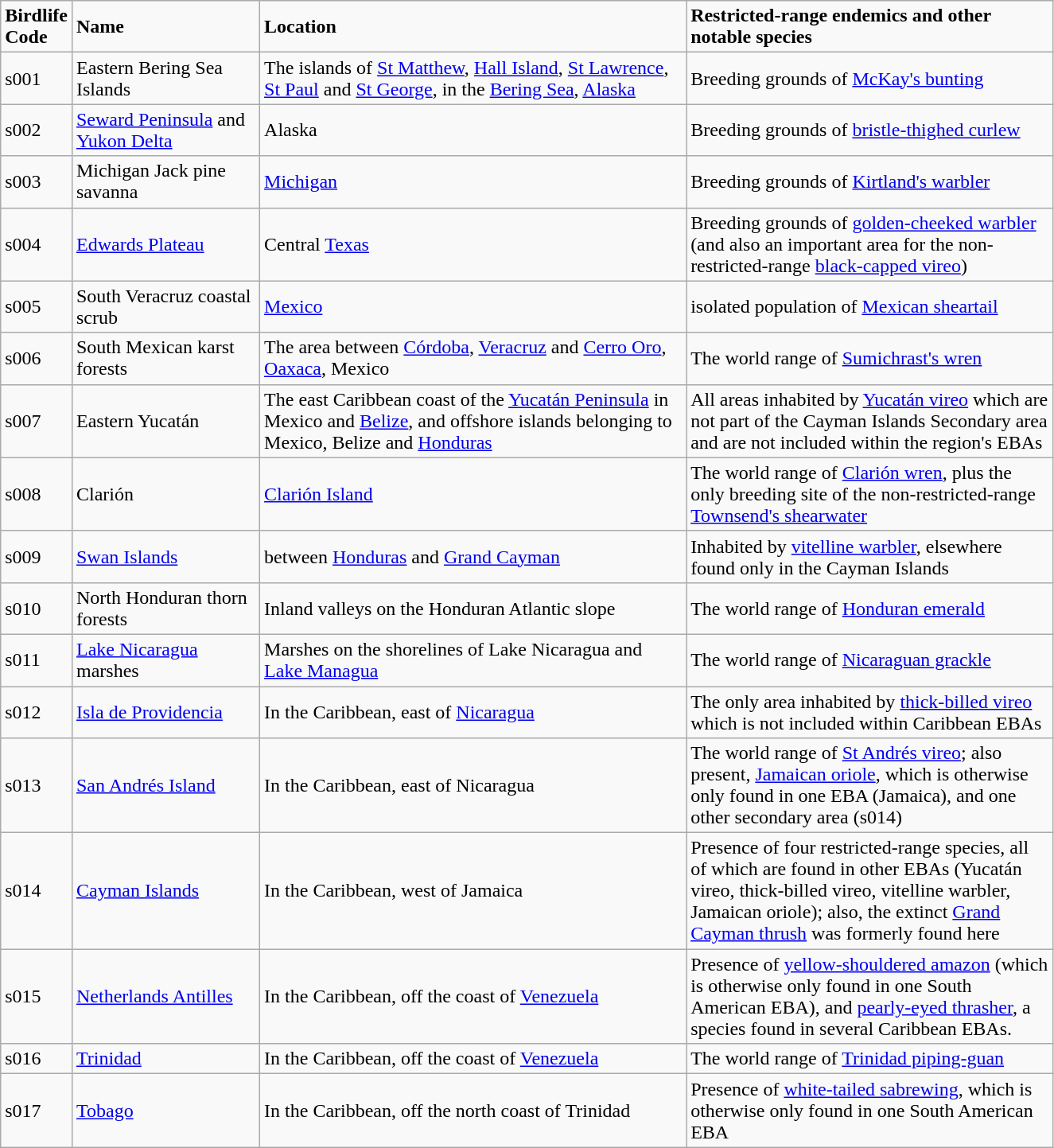<table class="wikitable">
<tr>
<td style="width:50px"><strong>Birdlife Code</strong></td>
<td style="width:150px"><strong>Name</strong></td>
<td style="width:350px"><strong>Location</strong></td>
<td style="width:300px"><strong>Restricted-range endemics and other notable species</strong></td>
</tr>
<tr>
<td>s001</td>
<td>Eastern Bering Sea Islands</td>
<td>The islands of <a href='#'>St Matthew</a>, <a href='#'>Hall Island</a>, <a href='#'>St Lawrence</a>, <a href='#'>St Paul</a> and <a href='#'>St George</a>, in the <a href='#'>Bering Sea</a>, <a href='#'>Alaska</a></td>
<td>Breeding grounds of <a href='#'>McKay's bunting</a></td>
</tr>
<tr>
<td>s002</td>
<td><a href='#'>Seward Peninsula</a> and <a href='#'>Yukon Delta</a></td>
<td>Alaska</td>
<td>Breeding grounds of <a href='#'>bristle-thighed curlew</a></td>
</tr>
<tr>
<td>s003</td>
<td>Michigan Jack pine savanna</td>
<td><a href='#'>Michigan</a></td>
<td>Breeding grounds of <a href='#'>Kirtland's warbler</a></td>
</tr>
<tr>
<td>s004</td>
<td><a href='#'>Edwards Plateau</a></td>
<td>Central <a href='#'>Texas</a></td>
<td>Breeding grounds of <a href='#'>golden-cheeked warbler</a> (and also an important area for the non-restricted-range <a href='#'>black-capped vireo</a>)</td>
</tr>
<tr>
<td>s005</td>
<td>South Veracruz coastal scrub</td>
<td><a href='#'>Mexico</a></td>
<td>isolated population of <a href='#'>Mexican sheartail</a></td>
</tr>
<tr>
<td>s006</td>
<td>South Mexican karst forests</td>
<td>The area between <a href='#'>Córdoba</a>, <a href='#'>Veracruz</a> and <a href='#'>Cerro Oro</a>, <a href='#'>Oaxaca</a>, Mexico</td>
<td>The world range of <a href='#'>Sumichrast's wren</a></td>
</tr>
<tr>
<td>s007</td>
<td>Eastern Yucatán</td>
<td>The east Caribbean coast of the <a href='#'>Yucatán Peninsula</a> in Mexico and <a href='#'>Belize</a>, and offshore islands belonging to Mexico, Belize and <a href='#'>Honduras</a></td>
<td>All areas inhabited by <a href='#'>Yucatán vireo</a> which are not part of the Cayman Islands Secondary area and are not included within the region's EBAs</td>
</tr>
<tr>
<td>s008</td>
<td>Clarión</td>
<td><a href='#'>Clarión Island</a></td>
<td>The world range of <a href='#'>Clarión wren</a>, plus the only breeding site of the non-restricted-range <a href='#'>Townsend's shearwater</a></td>
</tr>
<tr>
<td>s009</td>
<td><a href='#'>Swan Islands</a></td>
<td>between <a href='#'>Honduras</a> and <a href='#'>Grand Cayman</a></td>
<td>Inhabited by <a href='#'>vitelline warbler</a>, elsewhere found only in the Cayman Islands</td>
</tr>
<tr>
<td>s010</td>
<td>North Honduran thorn forests</td>
<td>Inland valleys on the Honduran Atlantic slope</td>
<td>The world range of <a href='#'>Honduran emerald</a></td>
</tr>
<tr>
<td>s011</td>
<td><a href='#'>Lake Nicaragua</a> marshes</td>
<td>Marshes on the shorelines of Lake Nicaragua and <a href='#'>Lake Managua</a></td>
<td>The world range of <a href='#'>Nicaraguan grackle</a></td>
</tr>
<tr>
<td>s012</td>
<td><a href='#'>Isla de Providencia</a></td>
<td>In the Caribbean, east of <a href='#'>Nicaragua</a></td>
<td>The only area inhabited by <a href='#'>thick-billed vireo</a> which is not included within Caribbean EBAs</td>
</tr>
<tr>
<td>s013</td>
<td><a href='#'>San Andrés Island</a></td>
<td>In the Caribbean, east of Nicaragua</td>
<td>The world range of <a href='#'>St Andrés vireo</a>; also present, <a href='#'>Jamaican oriole</a>, which is otherwise only found in one EBA (Jamaica), and one other secondary area (s014)</td>
</tr>
<tr>
<td>s014</td>
<td><a href='#'>Cayman Islands</a></td>
<td>In the Caribbean, west of Jamaica</td>
<td>Presence of four restricted-range species, all of which are found in other EBAs (Yucatán vireo, thick-billed vireo, vitelline warbler, Jamaican oriole); also, the extinct <a href='#'>Grand Cayman thrush</a> was formerly found here</td>
</tr>
<tr>
<td>s015</td>
<td><a href='#'>Netherlands Antilles</a></td>
<td>In the Caribbean, off the coast of <a href='#'>Venezuela</a></td>
<td>Presence of <a href='#'>yellow-shouldered amazon</a> (which is otherwise only found in one South American EBA), and <a href='#'>pearly-eyed thrasher</a>, a species found in several Caribbean EBAs.</td>
</tr>
<tr>
<td>s016</td>
<td><a href='#'>Trinidad</a></td>
<td>In the Caribbean, off the coast of <a href='#'>Venezuela</a></td>
<td>The world range of <a href='#'>Trinidad piping-guan</a></td>
</tr>
<tr>
<td>s017</td>
<td><a href='#'>Tobago</a></td>
<td>In the Caribbean, off the north coast of Trinidad</td>
<td>Presence of <a href='#'>white-tailed sabrewing</a>, which is otherwise only found in one South American EBA</td>
</tr>
</table>
